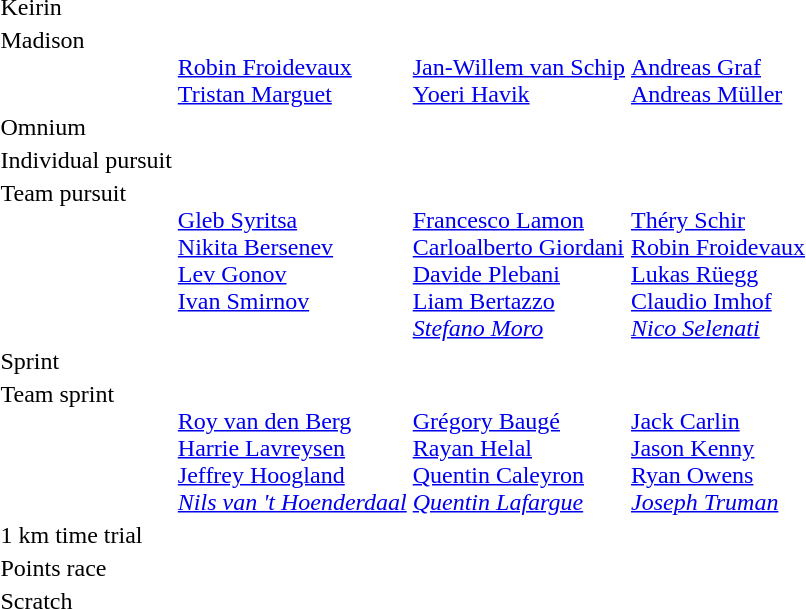<table>
<tr>
<td>Keirin<br></td>
<td></td>
<td></td>
<td></td>
</tr>
<tr valign=top>
<td>Madison<br></td>
<td><br><a href='#'>Robin Froidevaux</a><br><a href='#'>Tristan Marguet</a></td>
<td><br><a href='#'>Jan-Willem van Schip</a><br><a href='#'>Yoeri Havik</a></td>
<td><br><a href='#'>Andreas Graf</a><br><a href='#'>Andreas Müller</a></td>
</tr>
<tr>
<td>Omnium<br></td>
<td></td>
<td></td>
<td></td>
</tr>
<tr>
<td>Individual pursuit<br></td>
<td></td>
<td></td>
<td></td>
</tr>
<tr valign=top>
<td>Team pursuit<br></td>
<td><br><a href='#'>Gleb Syritsa</a><br><a href='#'>Nikita Bersenev</a><br><a href='#'>Lev Gonov</a><br><a href='#'>Ivan Smirnov</a></td>
<td><br><a href='#'>Francesco Lamon</a><br><a href='#'>Carloalberto Giordani</a><br><a href='#'>Davide Plebani</a><br><a href='#'>Liam Bertazzo</a><br><em><a href='#'>Stefano Moro</a></em></td>
<td><br><a href='#'>Théry Schir</a><br><a href='#'>Robin Froidevaux</a><br><a href='#'>Lukas Rüegg</a><br><a href='#'>Claudio Imhof</a><br><em><a href='#'>Nico Selenati</a></em></td>
</tr>
<tr>
<td>Sprint<br></td>
<td></td>
<td></td>
<td></td>
</tr>
<tr valign=top>
<td>Team sprint<br></td>
<td><br><a href='#'>Roy van den Berg</a><br><a href='#'>Harrie Lavreysen</a><br><a href='#'>Jeffrey Hoogland</a><br><em><a href='#'>Nils van 't Hoenderdaal</a></em></td>
<td><br><a href='#'>Grégory Baugé</a><br><a href='#'>Rayan Helal</a><br><a href='#'>Quentin Caleyron</a><br><em><a href='#'>Quentin Lafargue</a></em></td>
<td><br><a href='#'>Jack Carlin</a><br><a href='#'>Jason Kenny</a><br><a href='#'>Ryan Owens</a><br><em><a href='#'>Joseph Truman</a></em></td>
</tr>
<tr>
<td>1 km time trial<br></td>
<td></td>
<td></td>
<td></td>
</tr>
<tr>
<td>Points race<br></td>
<td></td>
<td></td>
<td></td>
</tr>
<tr>
<td>Scratch<br></td>
<td></td>
<td></td>
<td></td>
</tr>
</table>
